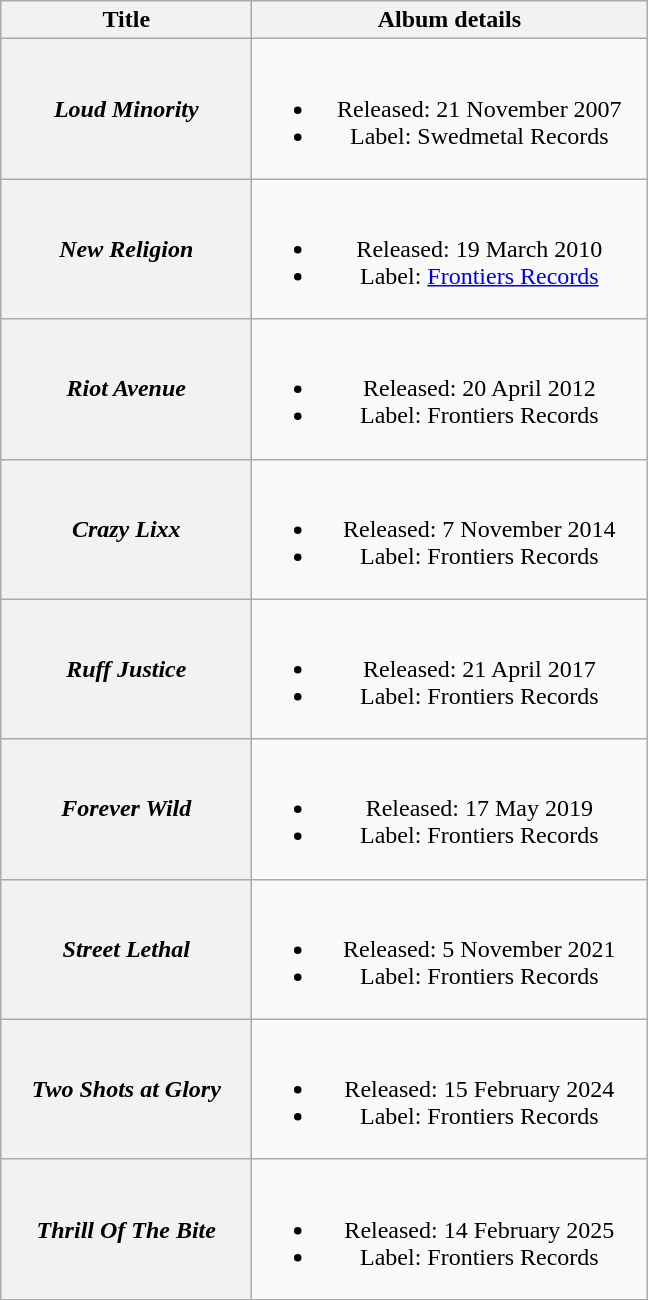<table class="wikitable plainrowheaders" style="text-align:center;" border="1">
<tr>
<th scope="col" style="width:10em;">Title</th>
<th scope="col" style="width:16em;">Album details</th>
</tr>
<tr>
<th scope="row"><em>Loud Minority</em></th>
<td><br><ul><li>Released: 21 November 2007</li><li>Label: Swedmetal Records</li></ul></td>
</tr>
<tr>
<th scope="row"><em>New Religion</em></th>
<td><br><ul><li>Released: 19 March 2010</li><li>Label: <a href='#'>Frontiers Records</a></li></ul></td>
</tr>
<tr>
<th scope="row"><em>Riot Avenue</em></th>
<td><br><ul><li>Released: 20 April 2012</li><li>Label: Frontiers Records</li></ul></td>
</tr>
<tr>
<th scope="row"><em>Crazy Lixx</em></th>
<td><br><ul><li>Released: 7 November 2014</li><li>Label: Frontiers Records</li></ul></td>
</tr>
<tr>
<th scope="row"><em>Ruff Justice</em></th>
<td><br><ul><li>Released: 21 April 2017</li><li>Label: Frontiers Records</li></ul></td>
</tr>
<tr>
<th scope="row"><em>Forever Wild</em></th>
<td><br><ul><li>Released: 17 May 2019</li><li>Label: Frontiers Records</li></ul></td>
</tr>
<tr>
<th scope="row"><em>Street Lethal</em></th>
<td><br><ul><li>Released: 5 November 2021</li><li>Label: Frontiers Records</li></ul></td>
</tr>
<tr>
<th scope="row"><em>Two Shots at Glory</em></th>
<td><br><ul><li>Released: 15 February 2024</li><li>Label: Frontiers Records</li></ul></td>
</tr>
<tr>
<th scope="row"><em>Thrill Of The Bite</em></th>
<td><br><ul><li>Released: 14 February 2025</li><li>Label: Frontiers Records</li></ul></td>
</tr>
<tr>
</tr>
</table>
